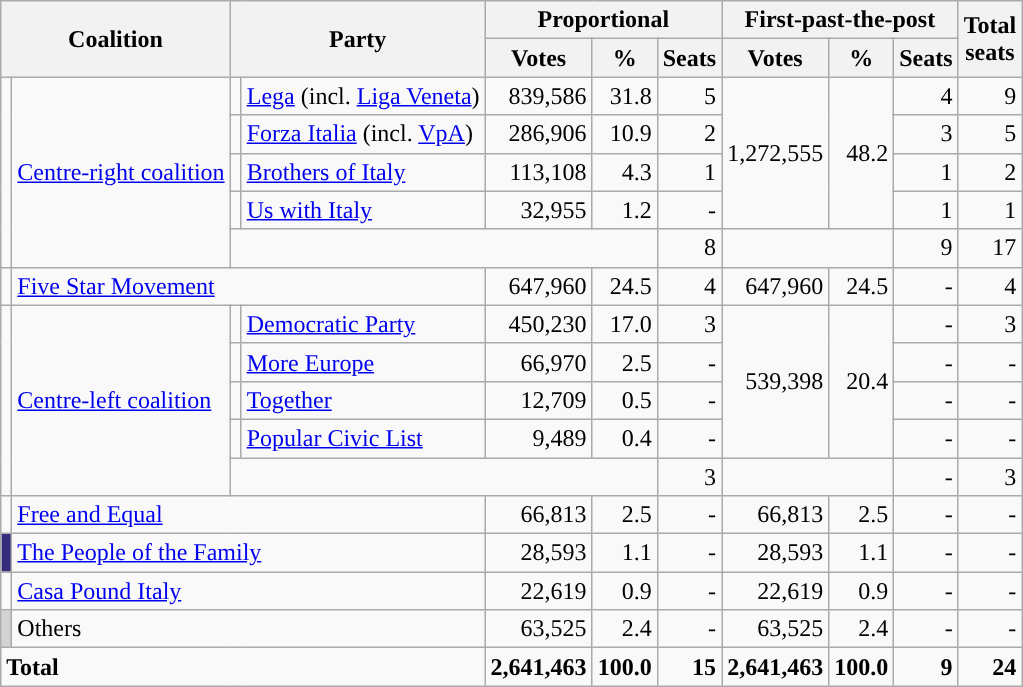<table class="wikitable" style="text-align:right">
<tr>
<th colspan="2" rowspan="2">Coalition</th>
<th colspan=2 rowspan=2>Party</th>
<th colspan="3"  style="text-align:center; vertical-align:top;">Proportional</th>
<th colspan="3"  style="text-align:center; vertical-align:top;">First-past-the-post</th>
<th style="text-align:center;" rowspan="2">Total<br>seats</th>
</tr>
<tr>
<th style="text-align:center; vertical-align:bottom;">Votes</th>
<th style="text-align:center; vertical-align:bottom;">%</th>
<th style="text-align:center; vertical-align:bottom;">Seats</th>
<th style="text-align:center; vertical-align:bottom;">Votes</th>
<th style="text-align:center; vertical-align:bottom;">%</th>
<th style="text-align:center; vertical-align:bottom;">Seats</th>
</tr>
<tr>
<td rowspan="5"></td>
<td style="text-align:left;" rowspan="5"><a href='#'>Centre-right coalition</a></td>
<td></td>
<td align=left><a href='#'>Lega</a> (incl. <a href='#'>Liga Veneta</a>)</td>
<td>839,586</td>
<td>31.8</td>
<td>5</td>
<td rowspan="4">1,272,555</td>
<td rowspan="4">48.2</td>
<td>4</td>
<td>9</td>
</tr>
<tr>
<td></td>
<td align=left><a href='#'>Forza Italia</a> (incl. <a href='#'>VpA</a>)</td>
<td>286,906</td>
<td>10.9</td>
<td>2</td>
<td>3</td>
<td>5</td>
</tr>
<tr>
<td></td>
<td align=left><a href='#'>Brothers of Italy</a></td>
<td>113,108</td>
<td>4.3</td>
<td>1</td>
<td>1</td>
<td>2</td>
</tr>
<tr>
<td></td>
<td align=left><a href='#'>Us with Italy</a></td>
<td>32,955</td>
<td>1.2</td>
<td>-</td>
<td>1</td>
<td>1</td>
</tr>
<tr>
<td colspan="4" style="text-align:left;"></td>
<td>8</td>
<td colspan="2"></td>
<td>9</td>
<td>17</td>
</tr>
<tr 、>
<td style="background:"></td>
<td colspan="3" style="text-align:left;"><a href='#'>Five Star Movement</a></td>
<td>647,960</td>
<td>24.5</td>
<td>4</td>
<td>647,960</td>
<td>24.5</td>
<td>-</td>
<td>4</td>
</tr>
<tr>
<td rowspan="5"></td>
<td style="text-align:left;" rowspan="5"><a href='#'>Centre-left coalition</a></td>
<td></td>
<td align=left><a href='#'>Democratic Party</a></td>
<td>450,230</td>
<td>17.0</td>
<td>3</td>
<td rowspan="4">539,398</td>
<td rowspan="4">20.4</td>
<td>-</td>
<td>3</td>
</tr>
<tr>
<td></td>
<td style="text-align:left;"><a href='#'>More Europe</a></td>
<td>66,970</td>
<td>2.5</td>
<td>-</td>
<td>-</td>
<td>-</td>
</tr>
<tr>
<td></td>
<td style="text-align:left;"><a href='#'>Together</a></td>
<td>12,709</td>
<td>0.5</td>
<td>-</td>
<td>-</td>
<td>-</td>
</tr>
<tr>
<td></td>
<td style="text-align:left;"><a href='#'>Popular Civic List</a></td>
<td>9,489</td>
<td>0.4</td>
<td>-</td>
<td>-</td>
<td>-</td>
</tr>
<tr>
<td colspan="4" style="text-align:left;"></td>
<td>3</td>
<td colspan="2"></td>
<td>-</td>
<td>3</td>
</tr>
<tr>
<td style="background:"></td>
<td colspan="3" style="text-align:left;"><a href='#'>Free and Equal</a></td>
<td>66,813</td>
<td>2.5</td>
<td>-</td>
<td>66,813</td>
<td>2.5</td>
<td>-</td>
<td>-</td>
</tr>
<tr>
<td style="background:#342d7e;"></td>
<td colspan="3" style="text-align:left;"><a href='#'>The People of the Family</a></td>
<td>28,593</td>
<td>1.1</td>
<td>-</td>
<td>28,593</td>
<td>1.1</td>
<td>-</td>
<td>-</td>
</tr>
<tr>
<td style="background:"></td>
<td colspan="3" style="text-align:left;"><a href='#'>Casa Pound Italy</a></td>
<td>22,619</td>
<td>0.9</td>
<td>-</td>
<td>22,619</td>
<td>0.9</td>
<td>-</td>
<td>-</td>
</tr>
<tr>
<td style="background:lightgrey"></td>
<td colspan="3" style="text-align:left;">Others</td>
<td>63,525</td>
<td>2.4</td>
<td>-</td>
<td>63,525</td>
<td>2.4</td>
<td>-</td>
<td>-</td>
</tr>
<tr>
<td colspan="4" style="text-align:left;"><strong>Total</strong></td>
<td><strong>2,641,463</strong></td>
<td><strong>100.0</strong></td>
<td><strong>15</strong></td>
<td><strong>2,641,463</strong></td>
<td><strong>100.0</strong></td>
<td><strong>9</strong></td>
<td><strong>24</strong></td>
</tr>
</table>
